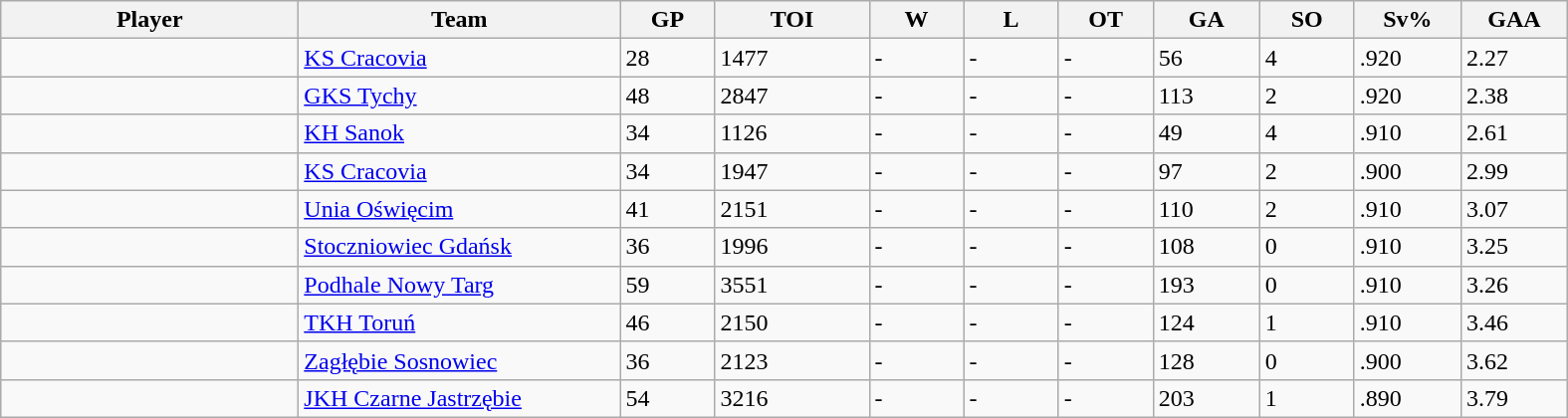<table class="wikitable sortable">
<tr>
<th style="width: 12em;">Player</th>
<th style="width: 13em;">Team</th>
<th style="width: 3.5em;">GP</th>
<th style="width: 6em;">TOI</th>
<th style="width: 3.5em;">W</th>
<th style="width: 3.5em;">L</th>
<th style="width: 3.5em;">OT</th>
<th style="width: 4em;">GA</th>
<th style="width: 3.5em;">SO</th>
<th style="width: 4em;">Sv%</th>
<th style="width: 4em;">GAA</th>
</tr>
<tr>
<td></td>
<td><a href='#'>KS Cracovia</a></td>
<td>28</td>
<td>1477</td>
<td>-</td>
<td>-</td>
<td>-</td>
<td>56</td>
<td>4</td>
<td>.920</td>
<td>2.27</td>
</tr>
<tr>
<td></td>
<td><a href='#'>GKS Tychy</a></td>
<td>48</td>
<td>2847</td>
<td>-</td>
<td>-</td>
<td>-</td>
<td>113</td>
<td>2</td>
<td>.920</td>
<td>2.38</td>
</tr>
<tr>
<td></td>
<td><a href='#'>KH Sanok</a></td>
<td>34</td>
<td>1126</td>
<td>-</td>
<td>-</td>
<td>-</td>
<td>49</td>
<td>4</td>
<td>.910</td>
<td>2.61</td>
</tr>
<tr>
<td></td>
<td><a href='#'>KS Cracovia</a></td>
<td>34</td>
<td>1947</td>
<td>-</td>
<td>-</td>
<td>-</td>
<td>97</td>
<td>2</td>
<td>.900</td>
<td>2.99</td>
</tr>
<tr>
<td></td>
<td><a href='#'>Unia Oświęcim</a></td>
<td>41</td>
<td>2151</td>
<td>-</td>
<td>-</td>
<td>-</td>
<td>110</td>
<td>2</td>
<td>.910</td>
<td>3.07</td>
</tr>
<tr>
<td></td>
<td><a href='#'>Stoczniowiec Gdańsk</a></td>
<td>36</td>
<td>1996</td>
<td>-</td>
<td>-</td>
<td>-</td>
<td>108</td>
<td>0</td>
<td>.910</td>
<td>3.25</td>
</tr>
<tr>
<td></td>
<td><a href='#'>Podhale Nowy Targ</a></td>
<td>59</td>
<td>3551</td>
<td>-</td>
<td>-</td>
<td>-</td>
<td>193</td>
<td>0</td>
<td>.910</td>
<td>3.26</td>
</tr>
<tr>
<td></td>
<td><a href='#'>TKH Toruń</a></td>
<td>46</td>
<td>2150</td>
<td>-</td>
<td>-</td>
<td>-</td>
<td>124</td>
<td>1</td>
<td>.910</td>
<td>3.46</td>
</tr>
<tr>
<td></td>
<td><a href='#'>Zagłębie Sosnowiec</a></td>
<td>36</td>
<td>2123</td>
<td>-</td>
<td>-</td>
<td>-</td>
<td>128</td>
<td>0</td>
<td>.900</td>
<td>3.62</td>
</tr>
<tr>
<td></td>
<td><a href='#'>JKH Czarne Jastrzębie</a></td>
<td>54</td>
<td>3216</td>
<td>-</td>
<td>-</td>
<td>-</td>
<td>203</td>
<td>1</td>
<td>.890</td>
<td>3.79</td>
</tr>
</table>
